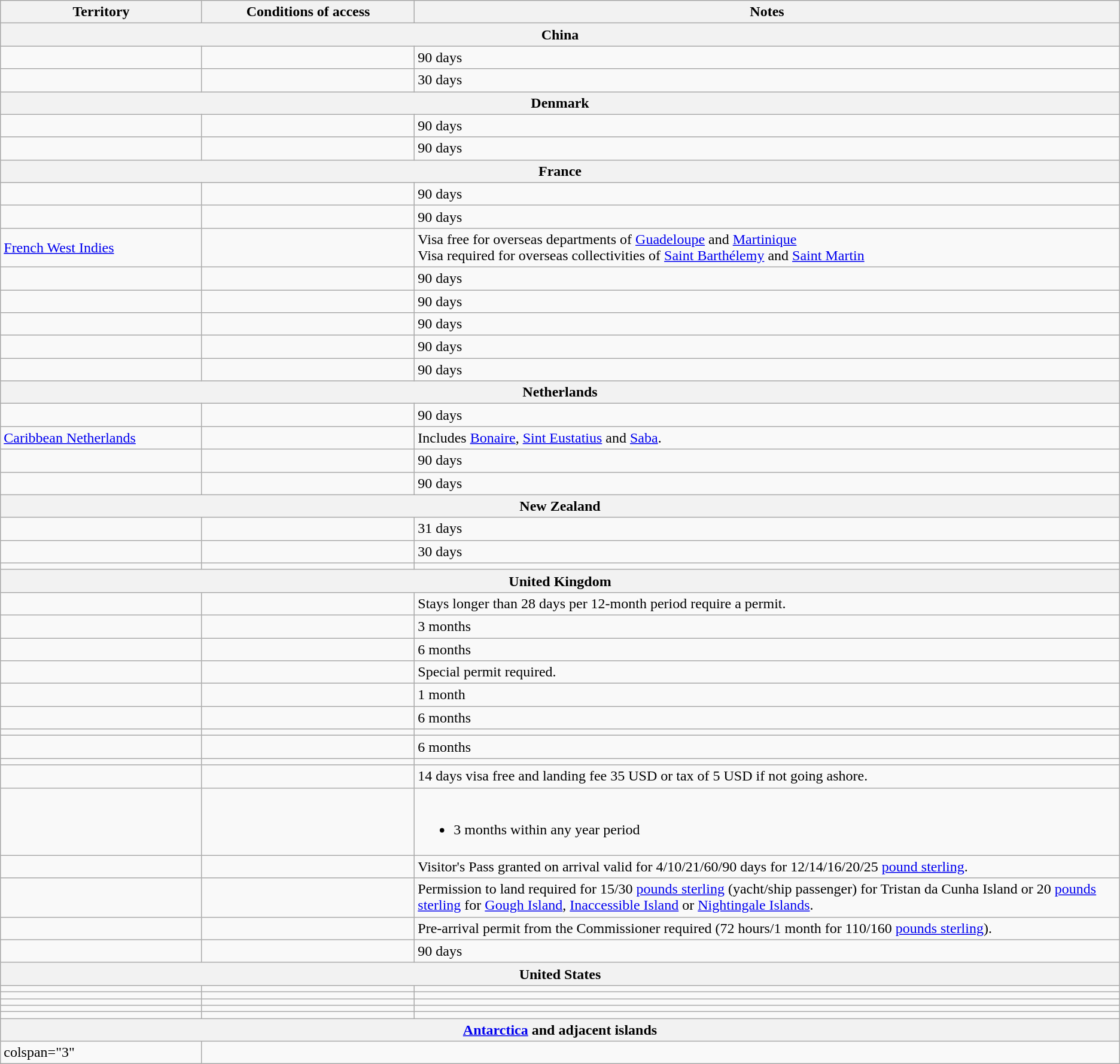<table class="wikitable" style="text-align: left; table-layout: fixed;">
<tr>
<th style="width:18%;">Territory</th>
<th style="width:19%;">Conditions of access</th>
<th>Notes</th>
</tr>
<tr>
<th colspan="3">China</th>
</tr>
<tr>
<td></td>
<td></td>
<td>90 days</td>
</tr>
<tr>
<td></td>
<td></td>
<td>30 days</td>
</tr>
<tr>
<th colspan="3">Denmark</th>
</tr>
<tr>
<td></td>
<td></td>
<td>90 days</td>
</tr>
<tr>
<td></td>
<td></td>
<td>90 days</td>
</tr>
<tr>
<th colspan="3">France</th>
</tr>
<tr>
<td></td>
<td></td>
<td>90 days</td>
</tr>
<tr>
<td></td>
<td></td>
<td>90 days</td>
</tr>
<tr>
<td> <a href='#'>French West Indies</a></td>
<td></td>
<td>Visa free for overseas departments of <a href='#'>Guadeloupe</a> and <a href='#'>Martinique</a><br> Visa required for overseas collectivities of <a href='#'>Saint Barthélemy</a> and <a href='#'>Saint Martin</a></td>
</tr>
<tr>
<td></td>
<td></td>
<td>90 days</td>
</tr>
<tr>
<td></td>
<td></td>
<td>90 days</td>
</tr>
<tr>
<td></td>
<td></td>
<td>90 days</td>
</tr>
<tr>
<td></td>
<td></td>
<td>90 days</td>
</tr>
<tr>
<td></td>
<td></td>
<td>90 days</td>
</tr>
<tr>
<th colspan="3">Netherlands</th>
</tr>
<tr>
<td></td>
<td></td>
<td>90 days</td>
</tr>
<tr>
<td> <a href='#'>Caribbean Netherlands</a></td>
<td></td>
<td>Includes <a href='#'>Bonaire</a>, <a href='#'>Sint Eustatius</a> and <a href='#'>Saba</a>.</td>
</tr>
<tr>
<td></td>
<td></td>
<td>90 days</td>
</tr>
<tr>
<td></td>
<td></td>
<td>90 days</td>
</tr>
<tr>
<th colspan="3">New Zealand</th>
</tr>
<tr>
<td></td>
<td></td>
<td>31 days</td>
</tr>
<tr>
<td></td>
<td></td>
<td>30 days</td>
</tr>
<tr>
<td></td>
<td></td>
<td></td>
</tr>
<tr>
<th colspan="3">United Kingdom</th>
</tr>
<tr>
<td></td>
<td></td>
<td>Stays longer than 28 days per 12-month period require a permit.</td>
</tr>
<tr>
<td></td>
<td></td>
<td>3 months</td>
</tr>
<tr>
<td></td>
<td></td>
<td>6 months</td>
</tr>
<tr>
<td></td>
<td></td>
<td>Special permit required.</td>
</tr>
<tr>
<td></td>
<td></td>
<td>1 month</td>
</tr>
<tr>
<td></td>
<td></td>
<td>6 months</td>
</tr>
<tr>
<td></td>
<td></td>
<td></td>
</tr>
<tr>
<td></td>
<td></td>
<td>6 months</td>
</tr>
<tr>
<td></td>
<td></td>
<td></td>
</tr>
<tr>
<td></td>
<td></td>
<td>14 days visa free and landing fee 35 USD or tax of 5 USD if not going ashore.</td>
</tr>
<tr>
<td></td>
<td></td>
<td><br><ul><li>3 months within any year period</li></ul></td>
</tr>
<tr>
<td></td>
<td></td>
<td>Visitor's Pass granted on arrival valid for 4/10/21/60/90 days for 12/14/16/20/25 <a href='#'>pound sterling</a>.</td>
</tr>
<tr>
<td></td>
<td></td>
<td>Permission to land required for 15/30 <a href='#'>pounds sterling</a> (yacht/ship passenger) for Tristan da Cunha Island or 20 <a href='#'>pounds sterling</a> for <a href='#'>Gough Island</a>, <a href='#'>Inaccessible Island</a> or <a href='#'>Nightingale Islands</a>.</td>
</tr>
<tr>
<td></td>
<td></td>
<td>Pre-arrival permit from the Commissioner required (72 hours/1 month for 110/160 <a href='#'>pounds sterling</a>).</td>
</tr>
<tr>
<td></td>
<td></td>
<td>90 days</td>
</tr>
<tr>
<th colspan="3">United States</th>
</tr>
<tr>
<td></td>
<td></td>
<td></td>
</tr>
<tr>
<td></td>
<td></td>
<td></td>
</tr>
<tr>
<td></td>
<td></td>
<td></td>
</tr>
<tr>
<td></td>
<td></td>
<td></td>
</tr>
<tr>
<td></td>
<td></td>
<td></td>
</tr>
<tr>
<th colspan="3"><a href='#'>Antarctica</a> and adjacent islands</th>
</tr>
<tr>
<td>colspan="3" </td>
</tr>
</table>
